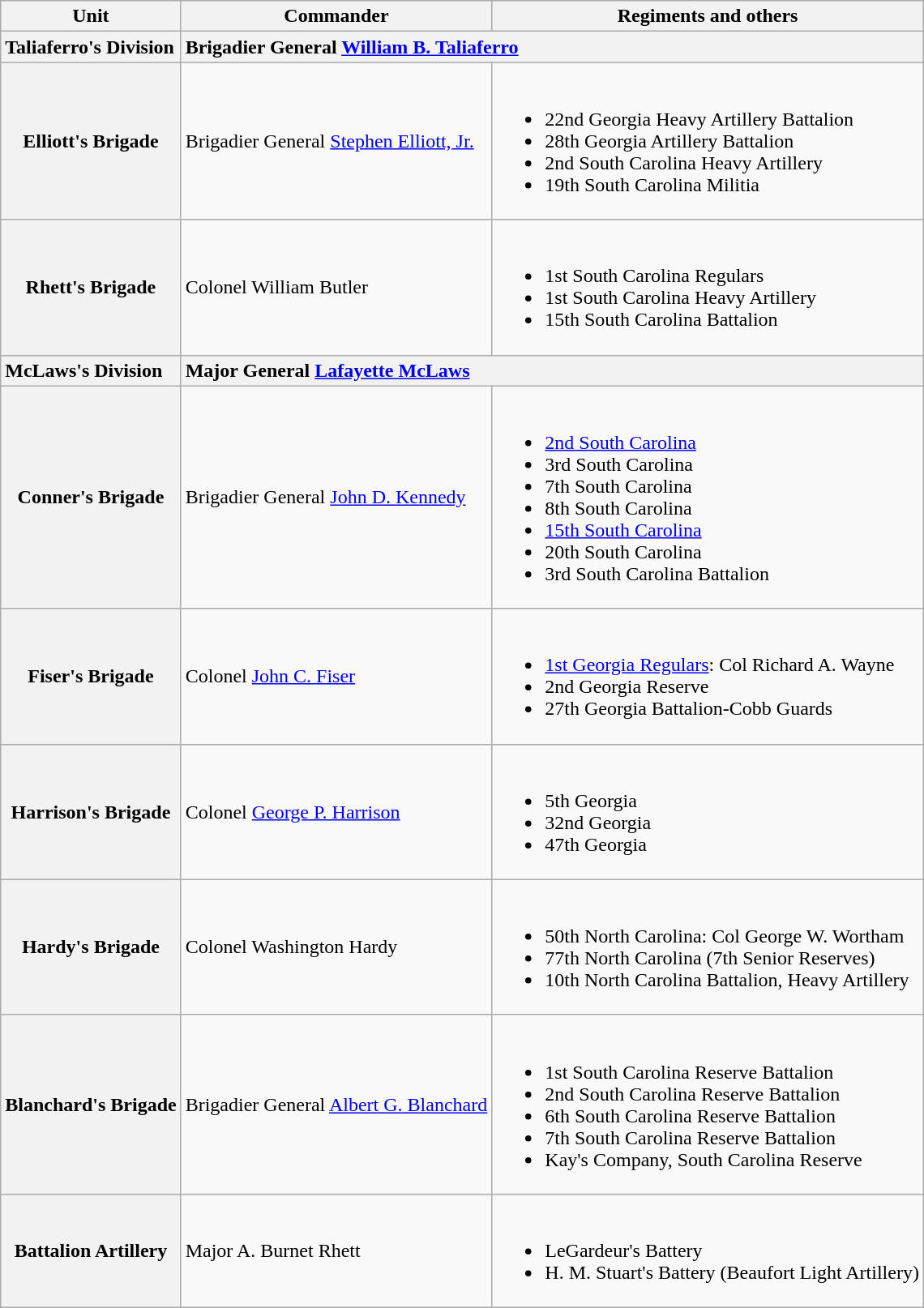<table class="wikitable plainrowheaders">
<tr>
<th scope="col">Unit</th>
<th scope="col">Commander</th>
<th scope="col">Regiments and others</th>
</tr>
<tr>
<th scope="col" colspan="1" style="text-align: left;">Taliaferro's Division</th>
<th scope="row" colspan="2" style="text-align: left;">Brigadier General <a href='#'>William B. Taliaferro</a></th>
</tr>
<tr>
<th scope="row">Elliott's Brigade</th>
<td>Brigadier General <a href='#'>Stephen Elliott, Jr.</a> </td>
<td><br><ul><li>22nd Georgia Heavy Artillery Battalion</li><li>28th Georgia Artillery Battalion</li><li>2nd South Carolina Heavy Artillery</li><li>19th South Carolina Militia</li></ul></td>
</tr>
<tr>
<th scope="row">Rhett's Brigade</th>
<td>Colonel William Butler</td>
<td><br><ul><li>1st South Carolina Regulars</li><li>1st South Carolina Heavy Artillery</li><li>15th South Carolina Battalion</li></ul></td>
</tr>
<tr>
<th scope="col" colspan="1" style="text-align: left;">McLaws's Division</th>
<th scope="row" colspan="2" style="text-align: left;">Major General <a href='#'>Lafayette McLaws</a></th>
</tr>
<tr>
<th scope="row">Conner's Brigade</th>
<td>Brigadier General <a href='#'>John D. Kennedy</a></td>
<td><br><ul><li><a href='#'>2nd South Carolina</a></li><li>3rd South Carolina</li><li>7th South Carolina</li><li>8th South Carolina</li><li><a href='#'>15th South Carolina</a></li><li>20th South Carolina</li><li>3rd South Carolina Battalion</li></ul></td>
</tr>
<tr>
<th scope="row">Fiser's Brigade</th>
<td>Colonel <a href='#'>John C. Fiser</a></td>
<td><br><ul><li><a href='#'>1st Georgia Regulars</a>: Col Richard A. Wayne</li><li>2nd Georgia Reserve</li><li>27th Georgia Battalion-Cobb Guards</li></ul></td>
</tr>
<tr>
<th scope="row">Harrison's Brigade</th>
<td>Colonel <a href='#'>George P. Harrison</a></td>
<td><br><ul><li>5th Georgia</li><li>32nd Georgia</li><li>47th Georgia</li></ul></td>
</tr>
<tr>
<th scope="row">Hardy's Brigade</th>
<td>Colonel Washington Hardy</td>
<td><br><ul><li>50th North Carolina: Col George W. Wortham</li><li>77th North Carolina (7th Senior Reserves)</li><li>10th North Carolina Battalion, Heavy Artillery</li></ul></td>
</tr>
<tr>
<th scope="row">Blanchard's Brigade</th>
<td>Brigadier General <a href='#'>Albert G. Blanchard</a></td>
<td><br><ul><li>1st South Carolina Reserve Battalion</li><li>2nd South Carolina Reserve Battalion</li><li>6th South Carolina Reserve Battalion</li><li>7th South Carolina Reserve Battalion</li><li>Kay's Company, South Carolina Reserve</li></ul></td>
</tr>
<tr>
<th scope="row">Battalion Artillery</th>
<td>Major A. Burnet Rhett</td>
<td><br><ul><li>LeGardeur's Battery</li><li>H. M. Stuart's Battery (Beaufort Light Artillery)</li></ul></td>
</tr>
</table>
